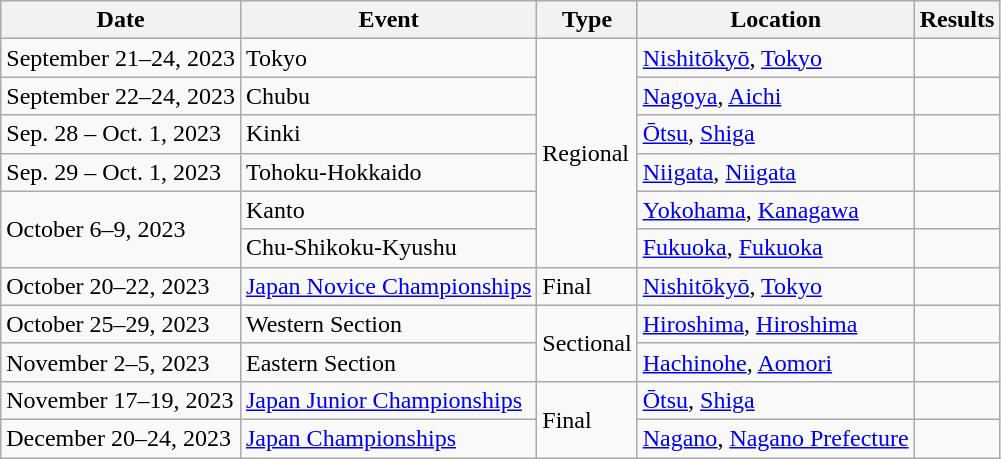<table class="wikitable">
<tr>
<th>Date</th>
<th>Event</th>
<th>Type</th>
<th>Location</th>
<th>Results</th>
</tr>
<tr>
<td>September 21–24, 2023</td>
<td>Tokyo</td>
<td rowspan=6>Regional</td>
<td><a href='#'>Nishitōkyō</a>, <a href='#'>Tokyo</a></td>
<td></td>
</tr>
<tr>
<td>September 22–24, 2023</td>
<td>Chubu</td>
<td><a href='#'>Nagoya</a>, <a href='#'>Aichi</a></td>
<td></td>
</tr>
<tr>
<td>Sep. 28 – Oct. 1, 2023</td>
<td>Kinki</td>
<td><a href='#'>Ōtsu</a>, <a href='#'>Shiga</a></td>
<td></td>
</tr>
<tr>
<td>Sep. 29 – Oct. 1, 2023</td>
<td>Tohoku-Hokkaido</td>
<td><a href='#'>Niigata</a>, <a href='#'>Niigata</a></td>
<td></td>
</tr>
<tr>
<td rowspan=2>October 6–9, 2023</td>
<td>Kanto</td>
<td><a href='#'>Yokohama</a>, <a href='#'>Kanagawa</a></td>
<td></td>
</tr>
<tr>
<td>Chu-Shikoku-Kyushu</td>
<td><a href='#'>Fukuoka</a>, <a href='#'>Fukuoka</a></td>
<td></td>
</tr>
<tr>
<td>October 20–22, 2023</td>
<td><a href='#'>Japan Novice Championships</a></td>
<td>Final</td>
<td><a href='#'>Nishitōkyō</a>, <a href='#'>Tokyo</a></td>
<td></td>
</tr>
<tr>
<td>October 25–29, 2023</td>
<td>Western Section</td>
<td rowspan=2>Sectional</td>
<td><a href='#'>Hiroshima</a>, <a href='#'>Hiroshima</a></td>
<td></td>
</tr>
<tr>
<td>November 2–5, 2023</td>
<td>Eastern Section</td>
<td><a href='#'>Hachinohe</a>, <a href='#'>Aomori</a></td>
<td></td>
</tr>
<tr>
<td>November 17–19, 2023</td>
<td><a href='#'>Japan Junior Championships</a></td>
<td rowspan=2>Final</td>
<td><a href='#'>Ōtsu</a>, <a href='#'>Shiga</a></td>
<td></td>
</tr>
<tr>
<td>December 20–24, 2023</td>
<td><a href='#'>Japan Championships</a></td>
<td><a href='#'>Nagano</a>, <a href='#'>Nagano Prefecture</a></td>
<td></td>
</tr>
</table>
